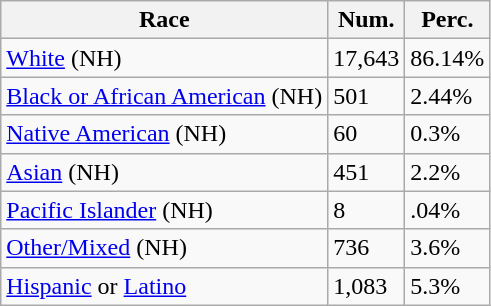<table class="wikitable">
<tr>
<th>Race</th>
<th>Num.</th>
<th>Perc.</th>
</tr>
<tr>
<td><a href='#'>White</a> (NH)</td>
<td>17,643</td>
<td>86.14%</td>
</tr>
<tr>
<td><a href='#'>Black or African American</a> (NH)</td>
<td>501</td>
<td>2.44%</td>
</tr>
<tr>
<td><a href='#'>Native American</a> (NH)</td>
<td>60</td>
<td>0.3%</td>
</tr>
<tr>
<td><a href='#'>Asian</a> (NH)</td>
<td>451</td>
<td>2.2%</td>
</tr>
<tr>
<td><a href='#'>Pacific Islander</a> (NH)</td>
<td>8</td>
<td>.04%</td>
</tr>
<tr>
<td><a href='#'>Other/Mixed</a> (NH)</td>
<td>736</td>
<td>3.6%</td>
</tr>
<tr>
<td><a href='#'>Hispanic</a> or <a href='#'>Latino</a></td>
<td>1,083</td>
<td>5.3%</td>
</tr>
</table>
